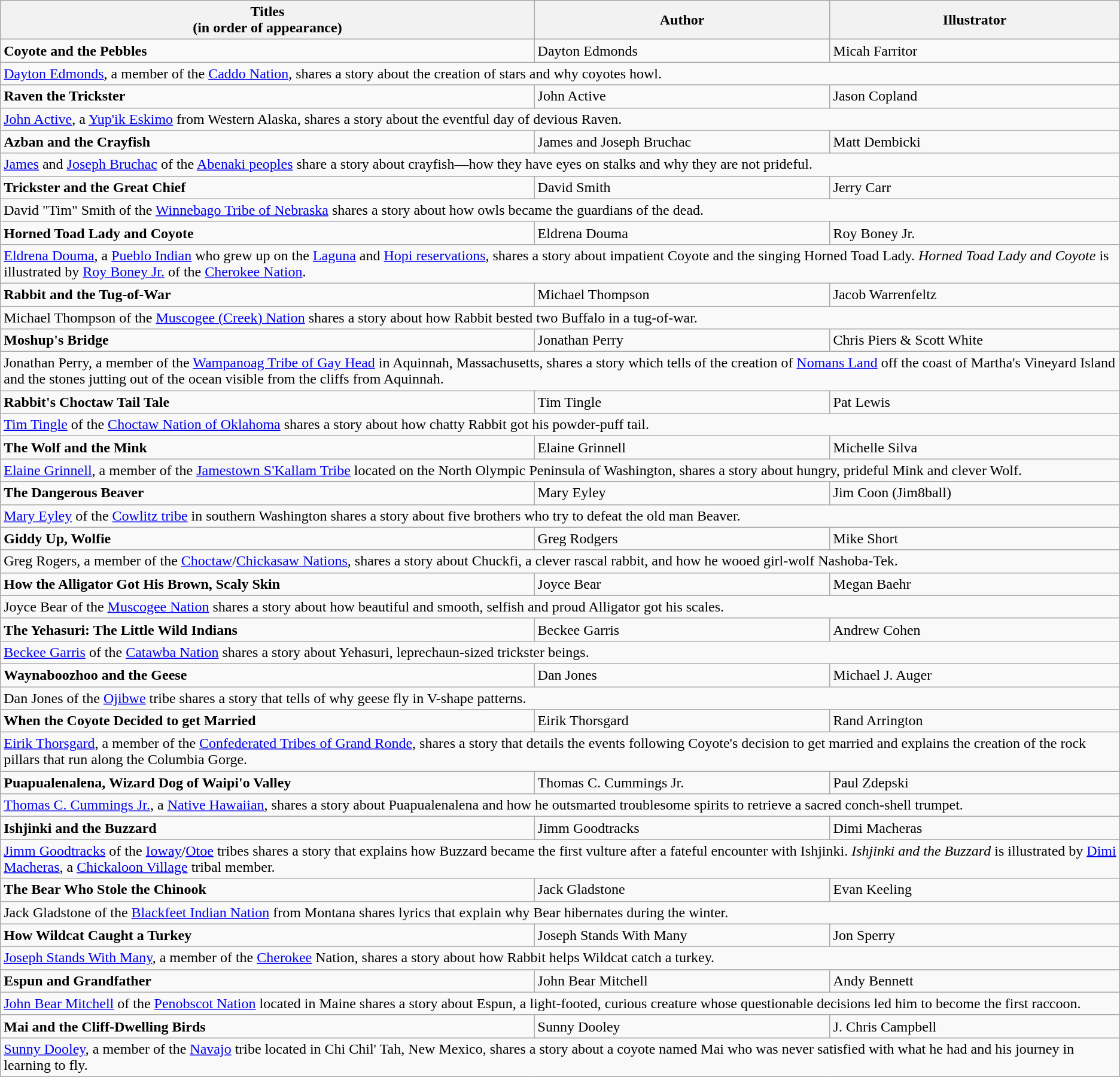<table class="wikitable">
<tr>
<th>Titles<br>(in order of appearance)</th>
<th>Author</th>
<th>Illustrator</th>
</tr>
<tr>
<td><strong>Coyote and the Pebbles</strong></td>
<td>Dayton Edmonds</td>
<td>Micah Farritor</td>
</tr>
<tr>
<td colspan="3"><a href='#'>Dayton Edmonds</a>, a member of the <a href='#'>Caddo Nation</a>, shares a story about the creation of stars and why coyotes howl.</td>
</tr>
<tr>
<td><strong>Raven the Trickster</strong></td>
<td>John Active</td>
<td>Jason Copland</td>
</tr>
<tr>
<td colspan="3"><a href='#'>John Active</a>, a <a href='#'>Yup'ik Eskimo</a> from Western Alaska, shares a story about the eventful day of devious Raven.</td>
</tr>
<tr>
<td><strong>Azban and the Crayfish</strong></td>
<td>James and Joseph Bruchac</td>
<td>Matt Dembicki</td>
</tr>
<tr>
<td colspan="3"><a href='#'>James</a> and <a href='#'>Joseph Bruchac</a> of the <a href='#'>Abenaki peoples</a> share a story about crayfish—how they have eyes on stalks and why they are not prideful.</td>
</tr>
<tr>
<td><strong>Trickster and the Great Chief</strong></td>
<td>David Smith</td>
<td>Jerry Carr</td>
</tr>
<tr>
<td colspan="3">David "Tim" Smith of the <a href='#'>Winnebago Tribe of Nebraska</a> shares a story about how owls became the guardians of the dead.</td>
</tr>
<tr>
<td><strong>Horned Toad Lady and Coyote</strong></td>
<td>Eldrena Douma</td>
<td>Roy Boney Jr.</td>
</tr>
<tr>
<td colspan="3"><a href='#'>Eldrena Douma</a>, a <a href='#'>Pueblo Indian</a> who grew up on the <a href='#'>Laguna</a> and <a href='#'>Hopi reservations</a>, shares a story about impatient Coyote and the singing Horned Toad Lady. <em>Horned Toad Lady and Coyote</em> is illustrated by <a href='#'>Roy Boney Jr.</a> of the <a href='#'>Cherokee Nation</a>.</td>
</tr>
<tr>
<td><strong>Rabbit and the Tug-of-War</strong></td>
<td>Michael Thompson</td>
<td>Jacob Warrenfeltz</td>
</tr>
<tr>
<td colspan="3">Michael Thompson of the <a href='#'>Muscogee (Creek) Nation</a> shares a story about how Rabbit bested two Buffalo in a tug-of-war.</td>
</tr>
<tr>
<td><strong>Moshup's Bridge</strong></td>
<td>Jonathan Perry</td>
<td>Chris Piers & Scott White</td>
</tr>
<tr>
<td colspan="3">Jonathan Perry, a member of the <a href='#'>Wampanoag Tribe of Gay Head</a> in Aquinnah, Massachusetts, shares a story which tells of the creation of <a href='#'>Nomans Land</a> off the coast of Martha's Vineyard Island and the stones jutting out of the ocean visible from the cliffs from Aquinnah.</td>
</tr>
<tr>
<td><strong>Rabbit's Choctaw Tail Tale</strong></td>
<td>Tim Tingle</td>
<td>Pat Lewis</td>
</tr>
<tr>
<td colspan="3"><a href='#'>Tim Tingle</a> of the <a href='#'>Choctaw Nation of Oklahoma</a> shares a story about how chatty Rabbit got his powder-puff tail.</td>
</tr>
<tr>
<td><strong>The Wolf and the Mink</strong></td>
<td>Elaine Grinnell</td>
<td>Michelle Silva</td>
</tr>
<tr>
<td colspan="3"><a href='#'>Elaine Grinnell</a>, a member of the <a href='#'>Jamestown S'Kallam Tribe</a> located on the North Olympic Peninsula of Washington, shares a story about hungry, prideful Mink and clever Wolf.</td>
</tr>
<tr>
<td><strong>The Dangerous Beaver</strong></td>
<td>Mary Eyley</td>
<td>Jim Coon (Jim8ball)</td>
</tr>
<tr>
<td colspan="3"><a href='#'>Mary Eyley</a> of the <a href='#'>Cowlitz tribe</a> in southern Washington shares a story about five brothers who try to defeat the old man Beaver.</td>
</tr>
<tr>
<td><strong>Giddy Up, Wolfie</strong></td>
<td>Greg Rodgers</td>
<td>Mike Short</td>
</tr>
<tr>
<td colspan="3">Greg Rogers, a member of the <a href='#'>Choctaw</a>/<a href='#'>Chickasaw Nations</a>, shares a story about Chuckfi, a clever rascal rabbit, and how he wooed girl-wolf Nashoba-Tek.</td>
</tr>
<tr>
<td><strong>How the Alligator Got His Brown, Scaly Skin</strong></td>
<td>Joyce Bear</td>
<td>Megan Baehr</td>
</tr>
<tr>
<td colspan="3">Joyce Bear of the <a href='#'>Muscogee Nation</a> shares a story about how beautiful and smooth, selfish and proud Alligator got his scales.</td>
</tr>
<tr>
<td><strong>The Yehasuri: The Little Wild Indians</strong></td>
<td>Beckee Garris</td>
<td>Andrew Cohen</td>
</tr>
<tr>
<td colspan="3"><a href='#'>Beckee Garris</a> of the <a href='#'>Catawba Nation</a> shares a story about Yehasuri, leprechaun-sized trickster beings.</td>
</tr>
<tr>
<td><strong>Waynaboozhoo and the Geese</strong></td>
<td>Dan Jones</td>
<td>Michael J. Auger</td>
</tr>
<tr>
<td colspan="3">Dan Jones of the <a href='#'>Ojibwe</a> tribe shares a story that tells of why geese fly in V-shape patterns.</td>
</tr>
<tr>
<td><strong>When the Coyote Decided to get Married</strong></td>
<td>Eirik Thorsgard</td>
<td>Rand Arrington</td>
</tr>
<tr>
<td colspan="3"><a href='#'>Eirik Thorsgard</a>, a member of the <a href='#'>Confederated Tribes of Grand Ronde</a>, shares a story that details the events following Coyote's decision to get married and explains the creation of the rock pillars that run along the Columbia Gorge.</td>
</tr>
<tr>
<td><strong>Puapualenalena, Wizard Dog of Waipi'o Valley</strong></td>
<td>Thomas C. Cummings Jr.</td>
<td>Paul Zdepski</td>
</tr>
<tr>
<td colspan="3"><a href='#'>Thomas C. Cummings Jr.</a>, a <a href='#'>Native Hawaiian</a>, shares a story about Puapualenalena and how he outsmarted troublesome spirits to retrieve a sacred conch-shell trumpet.</td>
</tr>
<tr>
<td><strong>Ishjinki and the Buzzard</strong></td>
<td>Jimm Goodtracks</td>
<td>Dimi Macheras</td>
</tr>
<tr>
<td colspan="3"><a href='#'>Jimm Goodtracks</a> of the <a href='#'>Ioway</a>/<a href='#'>Otoe</a> tribes shares a story that explains how Buzzard became the first vulture after a fateful encounter with Ishjinki. <em>Ishjinki and the Buzzard</em> is illustrated by <a href='#'>Dimi Macheras</a>, a <a href='#'>Chickaloon Village</a> tribal member.</td>
</tr>
<tr>
<td><strong>The Bear Who Stole the Chinook</strong></td>
<td>Jack Gladstone</td>
<td>Evan Keeling</td>
</tr>
<tr>
<td colspan="3">Jack Gladstone of the <a href='#'>Blackfeet Indian Nation</a> from Montana shares lyrics that explain why Bear hibernates during the winter.</td>
</tr>
<tr>
<td><strong>How Wildcat Caught a Turkey</strong></td>
<td>Joseph Stands With Many</td>
<td>Jon Sperry</td>
</tr>
<tr>
<td colspan="3"><a href='#'>Joseph Stands With Many</a>, a member of the <a href='#'>Cherokee</a> Nation, shares a story about how Rabbit helps Wildcat catch a turkey.</td>
</tr>
<tr>
<td><strong>Espun and Grandfather</strong></td>
<td>John Bear Mitchell</td>
<td>Andy Bennett</td>
</tr>
<tr>
<td colspan="3"><a href='#'>John Bear Mitchell</a> of the <a href='#'>Penobscot Nation</a> located in Maine shares a story about Espun, a light-footed, curious creature whose questionable decisions led him to become the first raccoon.</td>
</tr>
<tr>
<td><strong>Mai and the Cliff-Dwelling Birds</strong></td>
<td>Sunny Dooley</td>
<td>J. Chris Campbell</td>
</tr>
<tr>
<td colspan="3"><a href='#'>Sunny Dooley</a>, a member of the <a href='#'>Navajo</a> tribe located in Chi Chil' Tah, New Mexico, shares a story about a coyote named Mai who was never satisfied with what he had and his journey in learning to fly.</td>
</tr>
</table>
